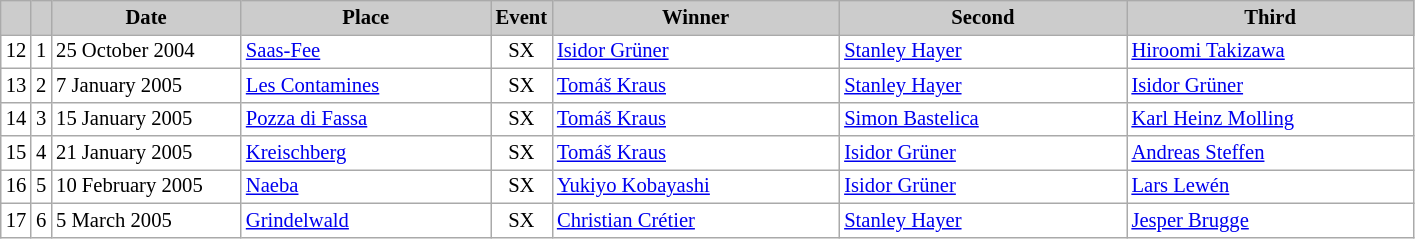<table class="wikitable plainrowheaders" style="background:#fff; font-size:86%; line-height:16px; border:grey solid 1px; border-collapse:collapse;">
<tr style="background:#ccc; text-align:center;">
<th scope="col" style="background:#ccc; width=20 px;"></th>
<th scope="col" style="background:#ccc; width=30 px;"></th>
<th scope="col" style="background:#ccc; width:120px;">Date</th>
<th scope="col" style="background:#ccc; width:160px;">Place</th>
<th scope="col" style="background:#ccc; width:15px;">Event</th>
<th scope="col" style="background:#ccc; width:185px;">Winner</th>
<th scope="col" style="background:#ccc; width:185px;">Second</th>
<th scope="col" style="background:#ccc; width:185px;">Third</th>
</tr>
<tr>
<td align=center>12</td>
<td align=center>1</td>
<td>25 October 2004</td>
<td> <a href='#'>Saas-Fee</a></td>
<td align=center>SX</td>
<td> <a href='#'>Isidor Grüner</a></td>
<td> <a href='#'>Stanley Hayer</a></td>
<td> <a href='#'>Hiroomi Takizawa</a></td>
</tr>
<tr>
<td align=center>13</td>
<td align=center>2</td>
<td>7 January 2005</td>
<td> <a href='#'>Les Contamines</a></td>
<td align=center>SX</td>
<td> <a href='#'>Tomáš Kraus</a></td>
<td> <a href='#'>Stanley Hayer</a></td>
<td> <a href='#'>Isidor Grüner</a></td>
</tr>
<tr>
<td align=center>14</td>
<td align=center>3</td>
<td>15 January 2005</td>
<td> <a href='#'>Pozza di Fassa</a></td>
<td align=center>SX</td>
<td> <a href='#'>Tomáš Kraus</a></td>
<td> <a href='#'>Simon Bastelica</a></td>
<td> <a href='#'>Karl Heinz Molling</a></td>
</tr>
<tr>
<td align=center>15</td>
<td align=center>4</td>
<td>21 January 2005</td>
<td> <a href='#'>Kreischberg</a></td>
<td align=center>SX</td>
<td> <a href='#'>Tomáš Kraus</a></td>
<td> <a href='#'>Isidor Grüner</a></td>
<td> <a href='#'>Andreas Steffen</a></td>
</tr>
<tr>
<td align=center>16</td>
<td align=center>5</td>
<td>10 February 2005</td>
<td> <a href='#'>Naeba</a></td>
<td align=center>SX</td>
<td> <a href='#'>Yukiyo Kobayashi</a></td>
<td> <a href='#'>Isidor Grüner</a></td>
<td> <a href='#'>Lars Lewén</a></td>
</tr>
<tr>
<td align=center>17</td>
<td align=center>6</td>
<td>5 March 2005<small></small></td>
<td> <a href='#'>Grindelwald</a></td>
<td align=center>SX</td>
<td> <a href='#'>Christian Crétier</a></td>
<td> <a href='#'>Stanley Hayer</a></td>
<td> <a href='#'>Jesper Brugge</a></td>
</tr>
</table>
